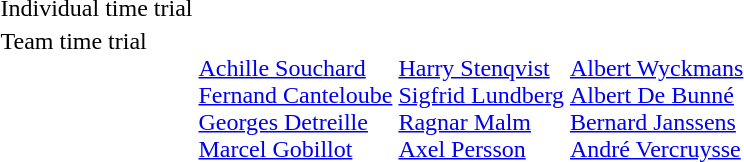<table>
<tr>
<td>Individual time trial<br></td>
<td></td>
<td></td>
<td></td>
</tr>
<tr valign="top">
<td>Team time trial<br></td>
<td><br><a href='#'>Achille Souchard</a><br><a href='#'>Fernand Canteloube</a><br><a href='#'>Georges Detreille</a><br><a href='#'>Marcel Gobillot</a></td>
<td><br><a href='#'>Harry Stenqvist</a><br><a href='#'>Sigfrid Lundberg</a><br><a href='#'>Ragnar Malm</a><br><a href='#'>Axel Persson</a></td>
<td><br><a href='#'>Albert Wyckmans</a><br><a href='#'>Albert De Bunné</a><br><a href='#'>Bernard Janssens</a><br><a href='#'>André Vercruysse</a></td>
</tr>
</table>
